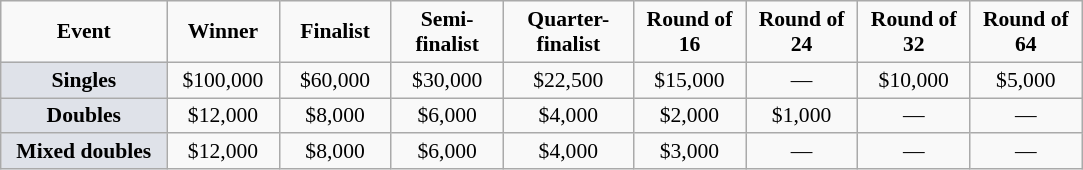<table class="wikitable" style="font-size:90%; text-align:center">
<tr>
<td width="104px"><strong>Event</strong></td>
<td width="68px"><strong>Winner</strong></td>
<td width="68px"><strong>Finalist</strong></td>
<td width="68px"><strong>Semi-finalist</strong></td>
<td width="80px"><strong>Quarter-finalist</strong></td>
<td width="68px"><strong>Round of 16</strong></td>
<td width="68px".><strong>Round of 24</strong></td>
<td width="68px"><strong>Round of 32</strong></td>
<td width="68px"><strong>Round of 64</strong></td>
</tr>
<tr>
<td bgcolor="#dfe2e9"><strong>Singles</strong></td>
<td>$100,000</td>
<td>$60,000</td>
<td>$30,000</td>
<td>$22,500</td>
<td>$15,000</td>
<td>—</td>
<td>$10,000</td>
<td>$5,000</td>
</tr>
<tr>
<td bgcolor="#dfe2e9"><strong>Doubles</strong></td>
<td>$12,000</td>
<td>$8,000</td>
<td>$6,000</td>
<td>$4,000</td>
<td>$2,000</td>
<td>$1,000</td>
<td>—</td>
<td>—</td>
</tr>
<tr>
<td bgcolor="#dfe2e9"><strong>Mixed doubles</strong></td>
<td>$12,000</td>
<td>$8,000</td>
<td>$6,000</td>
<td>$4,000</td>
<td>$3,000</td>
<td>—</td>
<td>—</td>
<td>—</td>
</tr>
</table>
